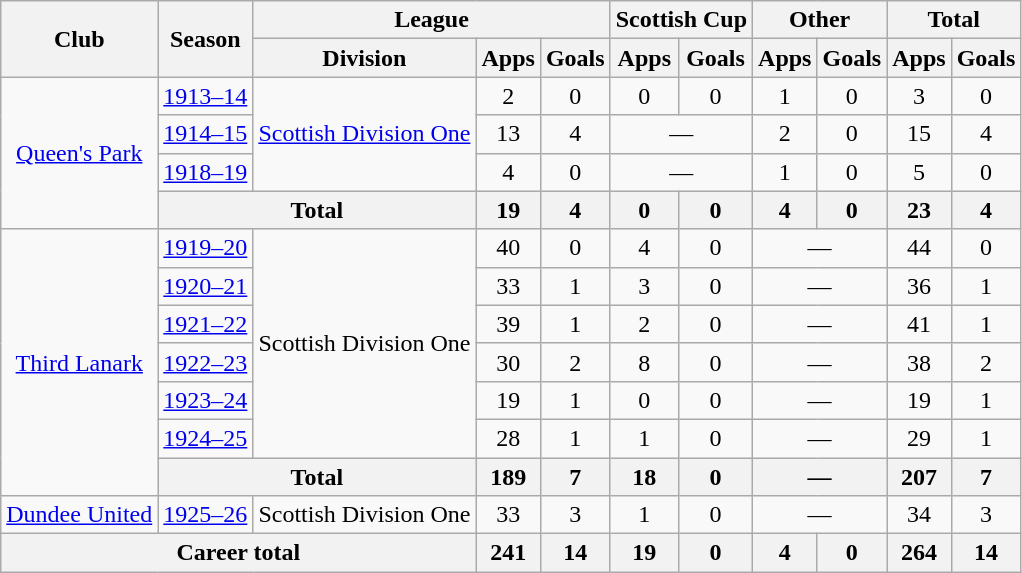<table class="wikitable" style="text-align: center;">
<tr>
<th rowspan="2">Club</th>
<th rowspan="2">Season</th>
<th colspan="3">League</th>
<th colspan="2">Scottish Cup</th>
<th colspan="2">Other</th>
<th colspan="2">Total</th>
</tr>
<tr>
<th>Division</th>
<th>Apps</th>
<th>Goals</th>
<th>Apps</th>
<th>Goals</th>
<th>Apps</th>
<th>Goals</th>
<th>Apps</th>
<th>Goals</th>
</tr>
<tr>
<td rowspan="4"><a href='#'>Queen's Park</a></td>
<td><a href='#'>1913–14</a></td>
<td rowspan="3"><a href='#'>Scottish Division One</a></td>
<td>2</td>
<td>0</td>
<td>0</td>
<td>0</td>
<td>1</td>
<td>0</td>
<td>3</td>
<td>0</td>
</tr>
<tr>
<td><a href='#'>1914–15</a></td>
<td>13</td>
<td>4</td>
<td colspan="2">—</td>
<td>2</td>
<td>0</td>
<td>15</td>
<td>4</td>
</tr>
<tr>
<td><a href='#'>1918–19</a></td>
<td>4</td>
<td>0</td>
<td colspan="2">—</td>
<td>1</td>
<td>0</td>
<td>5</td>
<td>0</td>
</tr>
<tr>
<th colspan="2">Total</th>
<th>19</th>
<th>4</th>
<th>0</th>
<th>0</th>
<th>4</th>
<th>0</th>
<th>23</th>
<th>4</th>
</tr>
<tr>
<td rowspan="7"><a href='#'>Third Lanark</a></td>
<td><a href='#'>1919–20</a></td>
<td rowspan="6">Scottish Division One</td>
<td>40</td>
<td>0</td>
<td>4</td>
<td>0</td>
<td colspan="2">—</td>
<td>44</td>
<td>0</td>
</tr>
<tr>
<td><a href='#'>1920–21</a></td>
<td>33</td>
<td>1</td>
<td>3</td>
<td>0</td>
<td colspan="2">—</td>
<td>36</td>
<td>1</td>
</tr>
<tr>
<td><a href='#'>1921–22</a></td>
<td>39</td>
<td>1</td>
<td>2</td>
<td>0</td>
<td colspan="2">—</td>
<td>41</td>
<td>1</td>
</tr>
<tr>
<td><a href='#'>1922–23</a></td>
<td>30</td>
<td>2</td>
<td>8</td>
<td>0</td>
<td colspan="2">—</td>
<td>38</td>
<td>2</td>
</tr>
<tr>
<td><a href='#'>1923–24</a></td>
<td>19</td>
<td>1</td>
<td>0</td>
<td>0</td>
<td colspan="2">—</td>
<td>19</td>
<td>1</td>
</tr>
<tr>
<td><a href='#'>1924–25</a></td>
<td>28</td>
<td>1</td>
<td>1</td>
<td>0</td>
<td colspan="2">—</td>
<td>29</td>
<td>1</td>
</tr>
<tr>
<th colspan="2">Total</th>
<th>189</th>
<th>7</th>
<th>18</th>
<th>0</th>
<th colspan="2">—</th>
<th>207</th>
<th>7</th>
</tr>
<tr>
<td><a href='#'>Dundee United</a></td>
<td><a href='#'>1925–26</a></td>
<td>Scottish Division One</td>
<td>33</td>
<td>3</td>
<td>1</td>
<td>0</td>
<td colspan="2">—</td>
<td>34</td>
<td>3</td>
</tr>
<tr>
<th colspan="3">Career total</th>
<th>241</th>
<th>14</th>
<th>19</th>
<th>0</th>
<th>4</th>
<th>0</th>
<th>264</th>
<th>14</th>
</tr>
</table>
